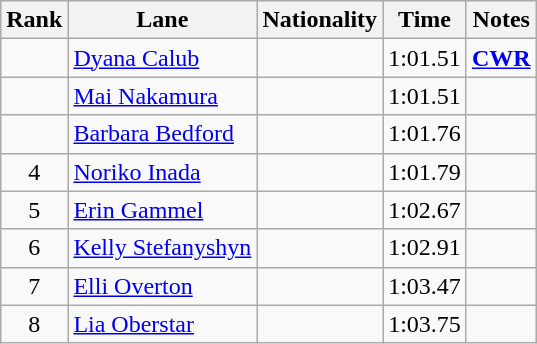<table class="wikitable sortable" style="text-align:center">
<tr>
<th>Rank</th>
<th>Lane</th>
<th>Nationality</th>
<th>Time</th>
<th>Notes</th>
</tr>
<tr>
<td></td>
<td align=left><a href='#'>Dyana Calub</a></td>
<td align=left></td>
<td>1:01.51</td>
<td><strong><a href='#'>CWR</a></strong></td>
</tr>
<tr>
<td></td>
<td align=left><a href='#'>Mai Nakamura</a></td>
<td align=left></td>
<td>1:01.51</td>
<td></td>
</tr>
<tr>
<td></td>
<td align=left><a href='#'>Barbara Bedford</a></td>
<td align=left></td>
<td>1:01.76</td>
<td></td>
</tr>
<tr>
<td>4</td>
<td align=left><a href='#'>Noriko Inada</a></td>
<td align=left></td>
<td>1:01.79</td>
<td></td>
</tr>
<tr>
<td>5</td>
<td align=left><a href='#'>Erin Gammel</a></td>
<td align=left></td>
<td>1:02.67</td>
<td></td>
</tr>
<tr>
<td>6</td>
<td align=left><a href='#'>Kelly Stefanyshyn</a></td>
<td align=left></td>
<td>1:02.91</td>
<td></td>
</tr>
<tr>
<td>7</td>
<td align=left><a href='#'>Elli Overton</a></td>
<td align=left></td>
<td>1:03.47</td>
<td></td>
</tr>
<tr>
<td>8</td>
<td align=left><a href='#'>Lia Oberstar</a></td>
<td align=left></td>
<td>1:03.75</td>
<td></td>
</tr>
</table>
